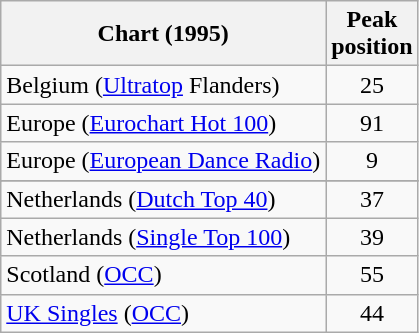<table class="wikitable sortable">
<tr>
<th>Chart (1995)</th>
<th>Peak<br>position</th>
</tr>
<tr>
<td>Belgium (<a href='#'>Ultratop</a> Flanders)</td>
<td align="center">25</td>
</tr>
<tr>
<td>Europe (<a href='#'>Eurochart Hot 100</a>)</td>
<td align="center">91</td>
</tr>
<tr>
<td>Europe (<a href='#'>European Dance Radio</a>)</td>
<td align="center">9</td>
</tr>
<tr>
</tr>
<tr>
<td>Netherlands (<a href='#'>Dutch Top 40</a>)</td>
<td align="center">37</td>
</tr>
<tr>
<td>Netherlands (<a href='#'>Single Top 100</a>)</td>
<td align="center">39</td>
</tr>
<tr>
<td>Scotland (<a href='#'>OCC</a>)</td>
<td align="center">55</td>
</tr>
<tr>
<td><a href='#'>UK Singles</a> (<a href='#'>OCC</a>)</td>
<td align="center">44</td>
</tr>
</table>
